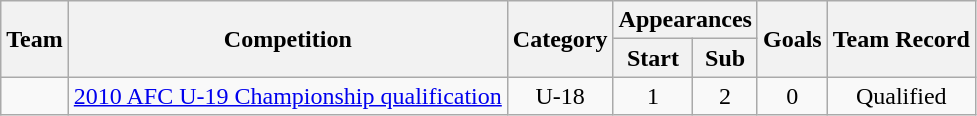<table class="wikitable" style="text-align: center;">
<tr>
<th rowspan="2">Team</th>
<th rowspan="2">Competition</th>
<th rowspan="2">Category</th>
<th colspan="2">Appearances</th>
<th rowspan="2">Goals</th>
<th rowspan="2">Team Record</th>
</tr>
<tr>
<th>Start</th>
<th>Sub</th>
</tr>
<tr>
<td align="left"></td>
<td><a href='#'>2010 AFC U-19 Championship qualification</a></td>
<td>U-18</td>
<td>1</td>
<td>2</td>
<td>0</td>
<td>Qualified</td>
</tr>
</table>
